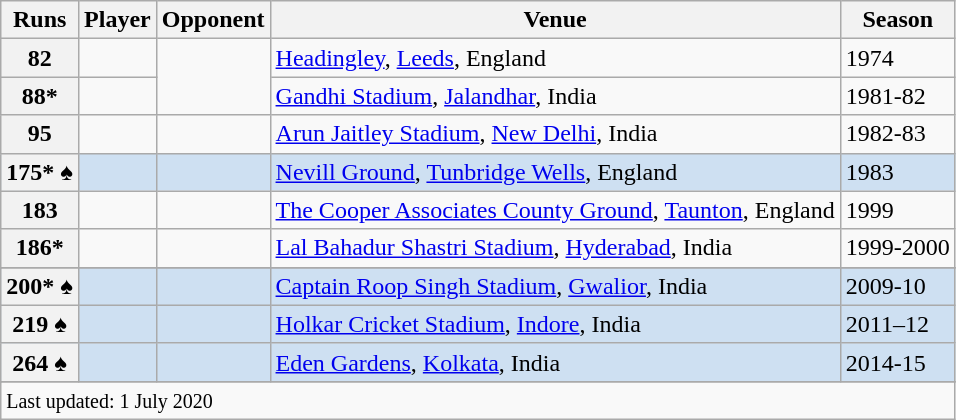<table class="wikitable sortable">
<tr>
<th scope=col>Runs</th>
<th scope=col>Player</th>
<th scope=col>Opponent</th>
<th scope=col>Venue</th>
<th scope=col>Season</th>
</tr>
<tr>
<th>82</th>
<td></td>
<td rowspan=2></td>
<td><a href='#'>Headingley</a>, <a href='#'>Leeds</a>, England</td>
<td>1974</td>
</tr>
<tr>
<th>88*</th>
<td></td>
<td><a href='#'>Gandhi Stadium</a>, <a href='#'>Jalandhar</a>, India</td>
<td>1981-82</td>
</tr>
<tr>
<th>95</th>
<td></td>
<td></td>
<td><a href='#'>Arun Jaitley Stadium</a>, <a href='#'>New Delhi</a>, India</td>
<td>1982-83</td>
</tr>
<tr bgcolor=#cee0f2>
<th>175* ♠</th>
<td></td>
<td></td>
<td><a href='#'>Nevill Ground</a>, <a href='#'>Tunbridge Wells</a>, England</td>
<td>1983 </td>
</tr>
<tr>
<th>183</th>
<td></td>
<td></td>
<td><a href='#'>The Cooper Associates County Ground</a>, <a href='#'>Taunton</a>, England</td>
<td>1999 </td>
</tr>
<tr>
<th>186*</th>
<td></td>
<td></td>
<td><a href='#'>Lal Bahadur Shastri Stadium</a>, <a href='#'>Hyderabad</a>, India</td>
<td>1999-2000</td>
</tr>
<tr>
</tr>
<tr bgcolor=#cee0f2>
<th>200* ♠</th>
<td></td>
<td></td>
<td><a href='#'>Captain Roop Singh Stadium</a>, <a href='#'>Gwalior</a>, India</td>
<td>2009-10</td>
</tr>
<tr bgcolor=#cee0f2>
<th>219 ♠</th>
<td></td>
<td></td>
<td><a href='#'>Holkar Cricket Stadium</a>, <a href='#'>Indore</a>, India</td>
<td>2011–12</td>
</tr>
<tr bgcolor=#cee0f2>
<th>264 ♠</th>
<td></td>
<td></td>
<td><a href='#'>Eden Gardens</a>, <a href='#'>Kolkata</a>, India</td>
<td>2014-15</td>
</tr>
<tr>
</tr>
<tr class=sortbottom>
<td colspan=5><small>Last updated: 1 July 2020</small></td>
</tr>
</table>
